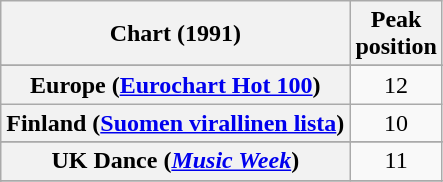<table class="wikitable sortable plainrowheaders" style="text-align:center">
<tr>
<th>Chart (1991)</th>
<th>Peak<br>position</th>
</tr>
<tr>
</tr>
<tr>
</tr>
<tr>
</tr>
<tr>
<th scope="row">Europe (<a href='#'>Eurochart Hot 100</a>)</th>
<td>12</td>
</tr>
<tr>
<th scope="row">Finland (<a href='#'>Suomen virallinen lista</a>)</th>
<td>10</td>
</tr>
<tr>
</tr>
<tr>
</tr>
<tr>
</tr>
<tr>
</tr>
<tr>
</tr>
<tr>
</tr>
<tr>
</tr>
<tr>
</tr>
<tr>
<th scope="row">UK Dance (<em><a href='#'>Music Week</a></em>)</th>
<td>11</td>
</tr>
<tr>
</tr>
<tr>
</tr>
<tr>
</tr>
<tr>
</tr>
</table>
